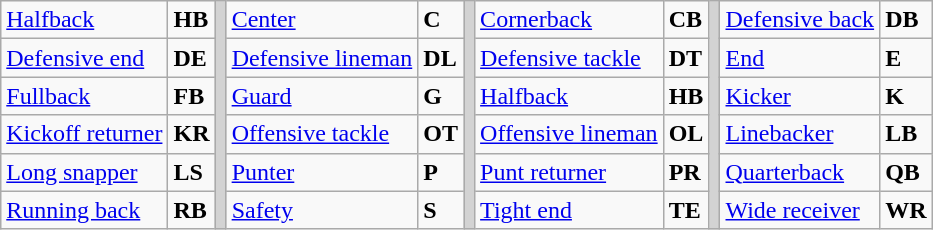<table class="wikitable">
<tr>
<td><a href='#'>Halfback</a></td>
<td><strong>HB</strong></td>
<td rowSpan="6" style="background-color:lightgrey;"></td>
<td><a href='#'>Center</a></td>
<td><strong>C</strong></td>
<td rowSpan="6" style="background-color:lightgrey;"></td>
<td><a href='#'>Cornerback</a></td>
<td><strong>CB</strong></td>
<td rowSpan="6" style="background-color:lightgrey;"></td>
<td><a href='#'>Defensive back</a></td>
<td><strong>DB</strong></td>
</tr>
<tr>
<td><a href='#'>Defensive end</a></td>
<td><strong>DE</strong></td>
<td><a href='#'>Defensive lineman</a></td>
<td><strong>DL</strong></td>
<td><a href='#'>Defensive tackle</a></td>
<td><strong>DT</strong></td>
<td><a href='#'>End</a></td>
<td><strong>E</strong></td>
</tr>
<tr>
<td><a href='#'>Fullback</a></td>
<td><strong>FB</strong></td>
<td><a href='#'>Guard</a></td>
<td><strong>G</strong></td>
<td><a href='#'>Halfback</a></td>
<td><strong>HB</strong></td>
<td><a href='#'>Kicker</a></td>
<td><strong>K</strong></td>
</tr>
<tr>
<td><a href='#'>Kickoff returner</a></td>
<td><strong>KR</strong></td>
<td><a href='#'>Offensive tackle</a></td>
<td><strong>OT</strong></td>
<td><a href='#'>Offensive lineman</a></td>
<td><strong>OL</strong></td>
<td><a href='#'>Linebacker</a></td>
<td><strong>LB</strong></td>
</tr>
<tr>
<td><a href='#'>Long snapper</a></td>
<td><strong>LS</strong></td>
<td><a href='#'>Punter</a></td>
<td><strong>P</strong></td>
<td><a href='#'>Punt returner</a></td>
<td><strong>PR</strong></td>
<td><a href='#'>Quarterback</a></td>
<td><strong>QB</strong></td>
</tr>
<tr>
<td><a href='#'>Running back</a></td>
<td><strong>RB</strong></td>
<td><a href='#'>Safety</a></td>
<td><strong>S</strong></td>
<td><a href='#'>Tight end</a></td>
<td><strong>TE</strong></td>
<td><a href='#'>Wide receiver</a></td>
<td><strong>WR</strong></td>
</tr>
</table>
